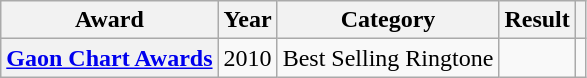<table class="wikitable sortable plainrowheaders">
<tr>
<th>Award</th>
<th>Year</th>
<th>Category</th>
<th>Result</th>
<th class="unsortable"></th>
</tr>
<tr>
<th scope="row"><a href='#'>Gaon Chart Awards</a></th>
<td>2010</td>
<td>Best Selling Ringtone</td>
<td></td>
<td></td>
</tr>
</table>
